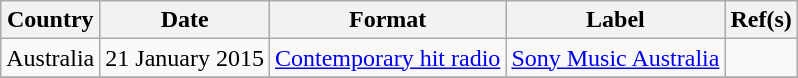<table class="wikitable sortable plainrowheaders">
<tr>
<th scope="col">Country</th>
<th scope="col">Date</th>
<th scope="col">Format</th>
<th scope="col">Label</th>
<th scope="col">Ref(s)</th>
</tr>
<tr>
<td>Australia</td>
<td>21 January 2015</td>
<td><a href='#'>Contemporary hit radio</a></td>
<td><a href='#'>Sony Music Australia</a></td>
<td></td>
</tr>
<tr>
</tr>
</table>
